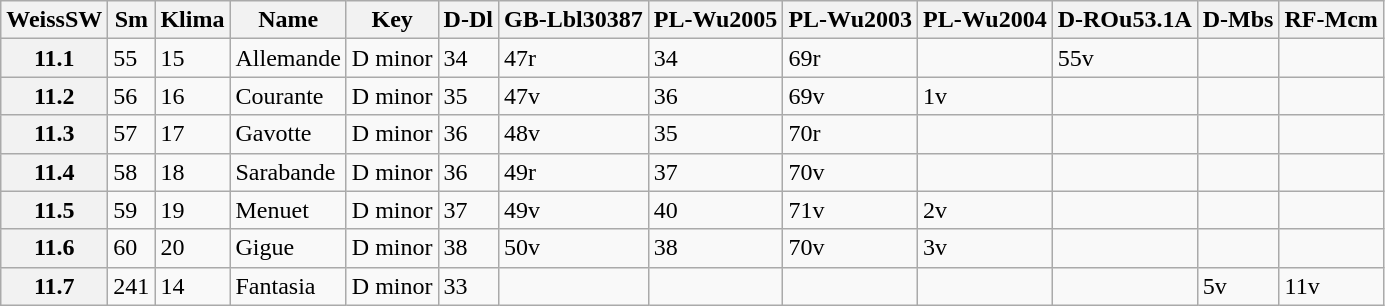<table border="1" class="wikitable sortable">
<tr>
<th data-sort-type="number">WeissSW</th>
<th>Sm</th>
<th>Klima</th>
<th class="unsortable">Name</th>
<th class="unsortable">Key</th>
<th>D-Dl</th>
<th>GB-Lbl30387</th>
<th>PL-Wu2005</th>
<th>PL-Wu2003</th>
<th>PL-Wu2004</th>
<th>D-ROu53.1A</th>
<th>D-Mbs</th>
<th>RF-Mcm</th>
</tr>
<tr>
<th data-sort-value="1">11.1</th>
<td>55</td>
<td>15</td>
<td>Allemande</td>
<td>D minor</td>
<td>34</td>
<td>47r</td>
<td>34</td>
<td>69r</td>
<td></td>
<td>55v</td>
<td></td>
<td></td>
</tr>
<tr>
<th data-sort-value="2">11.2</th>
<td>56</td>
<td>16</td>
<td>Courante</td>
<td>D minor</td>
<td>35</td>
<td>47v</td>
<td>36</td>
<td>69v</td>
<td>1v</td>
<td></td>
<td></td>
<td></td>
</tr>
<tr>
<th data-sort-value="3">11.3</th>
<td>57</td>
<td>17</td>
<td>Gavotte</td>
<td>D minor</td>
<td>36</td>
<td>48v</td>
<td>35</td>
<td>70r</td>
<td></td>
<td></td>
<td></td>
<td></td>
</tr>
<tr>
<th data-sort-value="4">11.4</th>
<td>58</td>
<td>18</td>
<td>Sarabande</td>
<td>D minor</td>
<td>36</td>
<td>49r</td>
<td>37</td>
<td>70v</td>
<td></td>
<td></td>
<td></td>
<td></td>
</tr>
<tr>
<th data-sort-value="5">11.5</th>
<td>59</td>
<td>19</td>
<td>Menuet</td>
<td>D minor</td>
<td>37</td>
<td>49v</td>
<td>40</td>
<td>71v</td>
<td>2v</td>
<td></td>
<td></td>
<td></td>
</tr>
<tr>
<th data-sort-value="6">11.6</th>
<td>60</td>
<td>20</td>
<td>Gigue</td>
<td>D minor</td>
<td>38</td>
<td>50v</td>
<td>38</td>
<td>70v</td>
<td>3v</td>
<td></td>
<td></td>
<td></td>
</tr>
<tr>
<th data-sort-value="7">11.7</th>
<td>241</td>
<td>14</td>
<td>Fantasia</td>
<td>D minor</td>
<td>33</td>
<td></td>
<td></td>
<td></td>
<td></td>
<td></td>
<td>5v</td>
<td>11v</td>
</tr>
</table>
